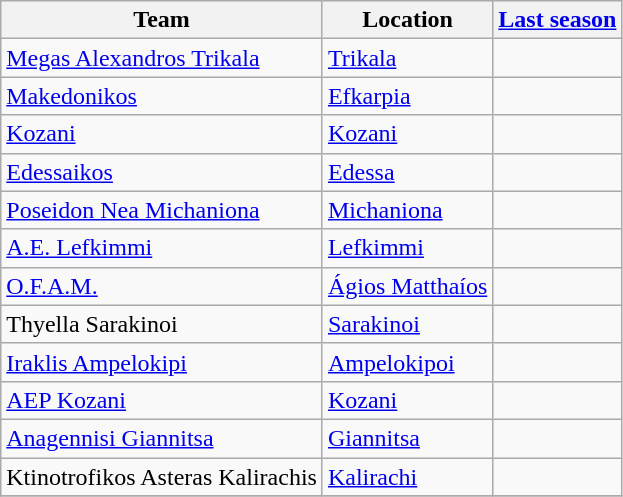<table class="wikitable sortable">
<tr>
<th>Team</th>
<th>Location</th>
<th><a href='#'>Last season</a></th>
</tr>
<tr>
<td><a href='#'>Megas Alexandros Trikala</a></td>
<td><a href='#'>Trikala</a></td>
<td></td>
</tr>
<tr>
<td><a href='#'>Makedonikos</a></td>
<td><a href='#'>Efkarpia</a></td>
<td></td>
</tr>
<tr>
<td><a href='#'>Kozani</a></td>
<td><a href='#'>Kozani</a></td>
<td></td>
</tr>
<tr>
<td><a href='#'>Edessaikos</a></td>
<td><a href='#'>Edessa</a></td>
<td></td>
</tr>
<tr>
<td><a href='#'>Poseidon Nea Michaniona</a></td>
<td><a href='#'>Michaniona</a></td>
<td></td>
</tr>
<tr>
<td><a href='#'>A.E. Lefkimmi</a></td>
<td><a href='#'>Lefkimmi</a></td>
<td></td>
</tr>
<tr>
<td><a href='#'>O.F.A.M.</a></td>
<td><a href='#'>Ágios Matthaíos</a></td>
<td></td>
</tr>
<tr>
<td>Thyella Sarakinoi</td>
<td><a href='#'>Sarakinoi</a></td>
<td></td>
</tr>
<tr>
<td><a href='#'>Iraklis Ampelokipi</a></td>
<td><a href='#'>Ampelokipoi</a></td>
<td></td>
</tr>
<tr>
<td><a href='#'>AEP Kozani</a></td>
<td><a href='#'>Kozani</a></td>
<td></td>
</tr>
<tr>
<td><a href='#'>Anagennisi Giannitsa</a></td>
<td><a href='#'>Giannitsa</a></td>
<td></td>
</tr>
<tr>
<td>Ktinotrofikos Asteras Kalirachis</td>
<td><a href='#'>Kalirachi</a></td>
<td></td>
</tr>
<tr>
</tr>
</table>
